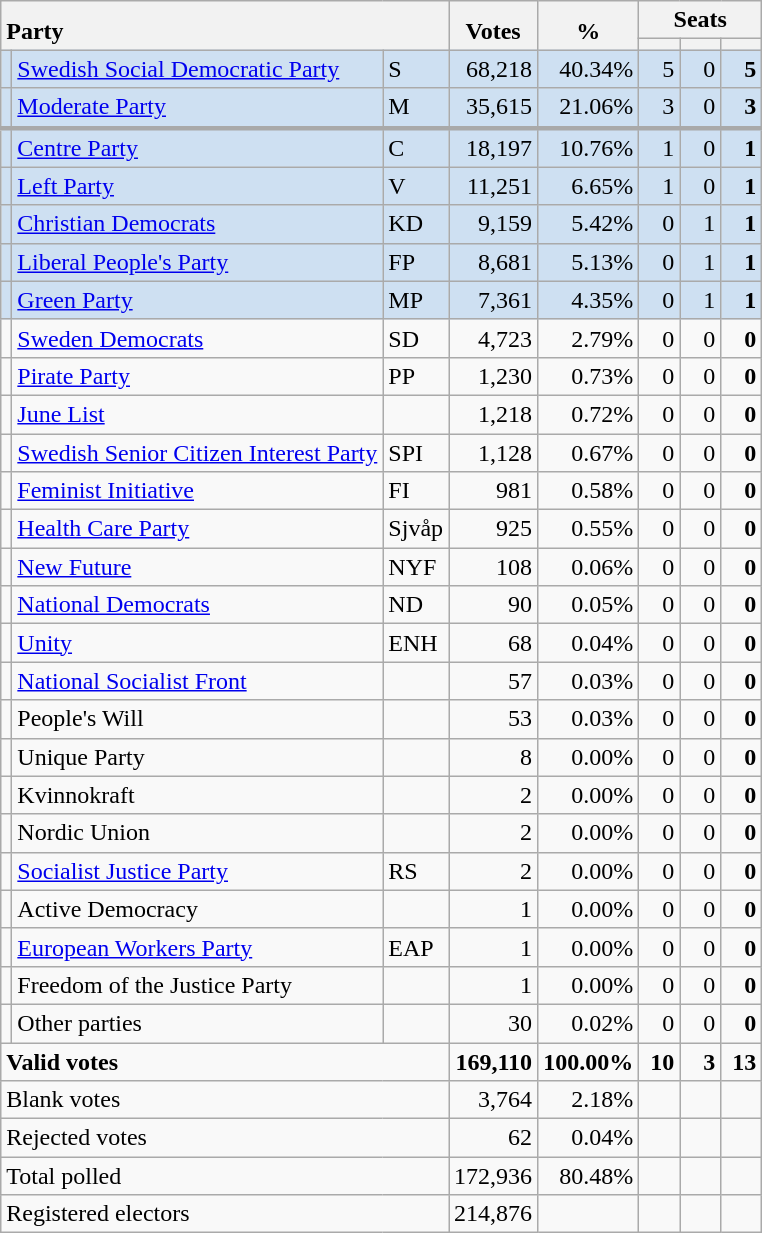<table class="wikitable" border="1" style="text-align:right;">
<tr>
<th style="text-align:left;" valign=bottom rowspan=2 colspan=3>Party</th>
<th align=center valign=bottom rowspan=2 width="50">Votes</th>
<th align=center valign=bottom rowspan=2 width="50">%</th>
<th colspan=3>Seats</th>
</tr>
<tr>
<th align=center valign=bottom width="20"><small></small></th>
<th align=center valign=bottom width="20"><small><a href='#'></a></small></th>
<th align=center valign=bottom width="20"><small></small></th>
</tr>
<tr style="background:#CEE0F2;">
<td></td>
<td align=left style="white-space: nowrap;"><a href='#'>Swedish Social Democratic Party</a></td>
<td align=left>S</td>
<td>68,218</td>
<td>40.34%</td>
<td>5</td>
<td>0</td>
<td><strong>5</strong></td>
</tr>
<tr style="background:#CEE0F2;">
<td></td>
<td align=left><a href='#'>Moderate Party</a></td>
<td align=left>M</td>
<td>35,615</td>
<td>21.06%</td>
<td>3</td>
<td>0</td>
<td><strong>3</strong></td>
</tr>
<tr style="background:#CEE0F2; border-top:3px solid darkgray;">
<td></td>
<td align=left><a href='#'>Centre Party</a></td>
<td align=left>C</td>
<td>18,197</td>
<td>10.76%</td>
<td>1</td>
<td>0</td>
<td><strong>1</strong></td>
</tr>
<tr style="background:#CEE0F2;">
<td></td>
<td align=left><a href='#'>Left Party</a></td>
<td align=left>V</td>
<td>11,251</td>
<td>6.65%</td>
<td>1</td>
<td>0</td>
<td><strong>1</strong></td>
</tr>
<tr style="background:#CEE0F2;">
<td></td>
<td align=left><a href='#'>Christian Democrats</a></td>
<td align=left>KD</td>
<td>9,159</td>
<td>5.42%</td>
<td>0</td>
<td>1</td>
<td><strong>1</strong></td>
</tr>
<tr style="background:#CEE0F2;">
<td></td>
<td align=left><a href='#'>Liberal People's Party</a></td>
<td align=left>FP</td>
<td>8,681</td>
<td>5.13%</td>
<td>0</td>
<td>1</td>
<td><strong>1</strong></td>
</tr>
<tr style="background:#CEE0F2;">
<td></td>
<td align=left><a href='#'>Green Party</a></td>
<td align=left>MP</td>
<td>7,361</td>
<td>4.35%</td>
<td>0</td>
<td>1</td>
<td><strong>1</strong></td>
</tr>
<tr>
<td></td>
<td align=left><a href='#'>Sweden Democrats</a></td>
<td align=left>SD</td>
<td>4,723</td>
<td>2.79%</td>
<td>0</td>
<td>0</td>
<td><strong>0</strong></td>
</tr>
<tr>
<td></td>
<td align=left><a href='#'>Pirate Party</a></td>
<td align=left>PP</td>
<td>1,230</td>
<td>0.73%</td>
<td>0</td>
<td>0</td>
<td><strong>0</strong></td>
</tr>
<tr>
<td></td>
<td align=left><a href='#'>June List</a></td>
<td></td>
<td>1,218</td>
<td>0.72%</td>
<td>0</td>
<td>0</td>
<td><strong>0</strong></td>
</tr>
<tr>
<td></td>
<td align=left><a href='#'>Swedish Senior Citizen Interest Party</a></td>
<td align=left>SPI</td>
<td>1,128</td>
<td>0.67%</td>
<td>0</td>
<td>0</td>
<td><strong>0</strong></td>
</tr>
<tr>
<td></td>
<td align=left><a href='#'>Feminist Initiative</a></td>
<td align=left>FI</td>
<td>981</td>
<td>0.58%</td>
<td>0</td>
<td>0</td>
<td><strong>0</strong></td>
</tr>
<tr>
<td></td>
<td align=left><a href='#'>Health Care Party</a></td>
<td align=left>Sjvåp</td>
<td>925</td>
<td>0.55%</td>
<td>0</td>
<td>0</td>
<td><strong>0</strong></td>
</tr>
<tr>
<td></td>
<td align=left><a href='#'>New Future</a></td>
<td align=left>NYF</td>
<td>108</td>
<td>0.06%</td>
<td>0</td>
<td>0</td>
<td><strong>0</strong></td>
</tr>
<tr>
<td></td>
<td align=left><a href='#'>National Democrats</a></td>
<td align=left>ND</td>
<td>90</td>
<td>0.05%</td>
<td>0</td>
<td>0</td>
<td><strong>0</strong></td>
</tr>
<tr>
<td></td>
<td align=left><a href='#'>Unity</a></td>
<td align=left>ENH</td>
<td>68</td>
<td>0.04%</td>
<td>0</td>
<td>0</td>
<td><strong>0</strong></td>
</tr>
<tr>
<td></td>
<td align=left><a href='#'>National Socialist Front</a></td>
<td></td>
<td>57</td>
<td>0.03%</td>
<td>0</td>
<td>0</td>
<td><strong>0</strong></td>
</tr>
<tr>
<td></td>
<td align=left>People's Will</td>
<td></td>
<td>53</td>
<td>0.03%</td>
<td>0</td>
<td>0</td>
<td><strong>0</strong></td>
</tr>
<tr>
<td></td>
<td align=left>Unique Party</td>
<td></td>
<td>8</td>
<td>0.00%</td>
<td>0</td>
<td>0</td>
<td><strong>0</strong></td>
</tr>
<tr>
<td></td>
<td align=left>Kvinnokraft</td>
<td></td>
<td>2</td>
<td>0.00%</td>
<td>0</td>
<td>0</td>
<td><strong>0</strong></td>
</tr>
<tr>
<td></td>
<td align=left>Nordic Union</td>
<td></td>
<td>2</td>
<td>0.00%</td>
<td>0</td>
<td>0</td>
<td><strong>0</strong></td>
</tr>
<tr>
<td></td>
<td align=left><a href='#'>Socialist Justice Party</a></td>
<td align=left>RS</td>
<td>2</td>
<td>0.00%</td>
<td>0</td>
<td>0</td>
<td><strong>0</strong></td>
</tr>
<tr>
<td></td>
<td align=left>Active Democracy</td>
<td></td>
<td>1</td>
<td>0.00%</td>
<td>0</td>
<td>0</td>
<td><strong>0</strong></td>
</tr>
<tr>
<td></td>
<td align=left><a href='#'>European Workers Party</a></td>
<td align=left>EAP</td>
<td>1</td>
<td>0.00%</td>
<td>0</td>
<td>0</td>
<td><strong>0</strong></td>
</tr>
<tr>
<td></td>
<td align=left>Freedom of the Justice Party</td>
<td></td>
<td>1</td>
<td>0.00%</td>
<td>0</td>
<td>0</td>
<td><strong>0</strong></td>
</tr>
<tr>
<td></td>
<td align=left>Other parties</td>
<td></td>
<td>30</td>
<td>0.02%</td>
<td>0</td>
<td>0</td>
<td><strong>0</strong></td>
</tr>
<tr style="font-weight:bold">
<td align=left colspan=3>Valid votes</td>
<td>169,110</td>
<td>100.00%</td>
<td>10</td>
<td>3</td>
<td>13</td>
</tr>
<tr>
<td align=left colspan=3>Blank votes</td>
<td>3,764</td>
<td>2.18%</td>
<td></td>
<td></td>
<td></td>
</tr>
<tr>
<td align=left colspan=3>Rejected votes</td>
<td>62</td>
<td>0.04%</td>
<td></td>
<td></td>
<td></td>
</tr>
<tr>
<td align=left colspan=3>Total polled</td>
<td>172,936</td>
<td>80.48%</td>
<td></td>
<td></td>
<td></td>
</tr>
<tr>
<td align=left colspan=3>Registered electors</td>
<td>214,876</td>
<td></td>
<td></td>
<td></td>
<td></td>
</tr>
</table>
